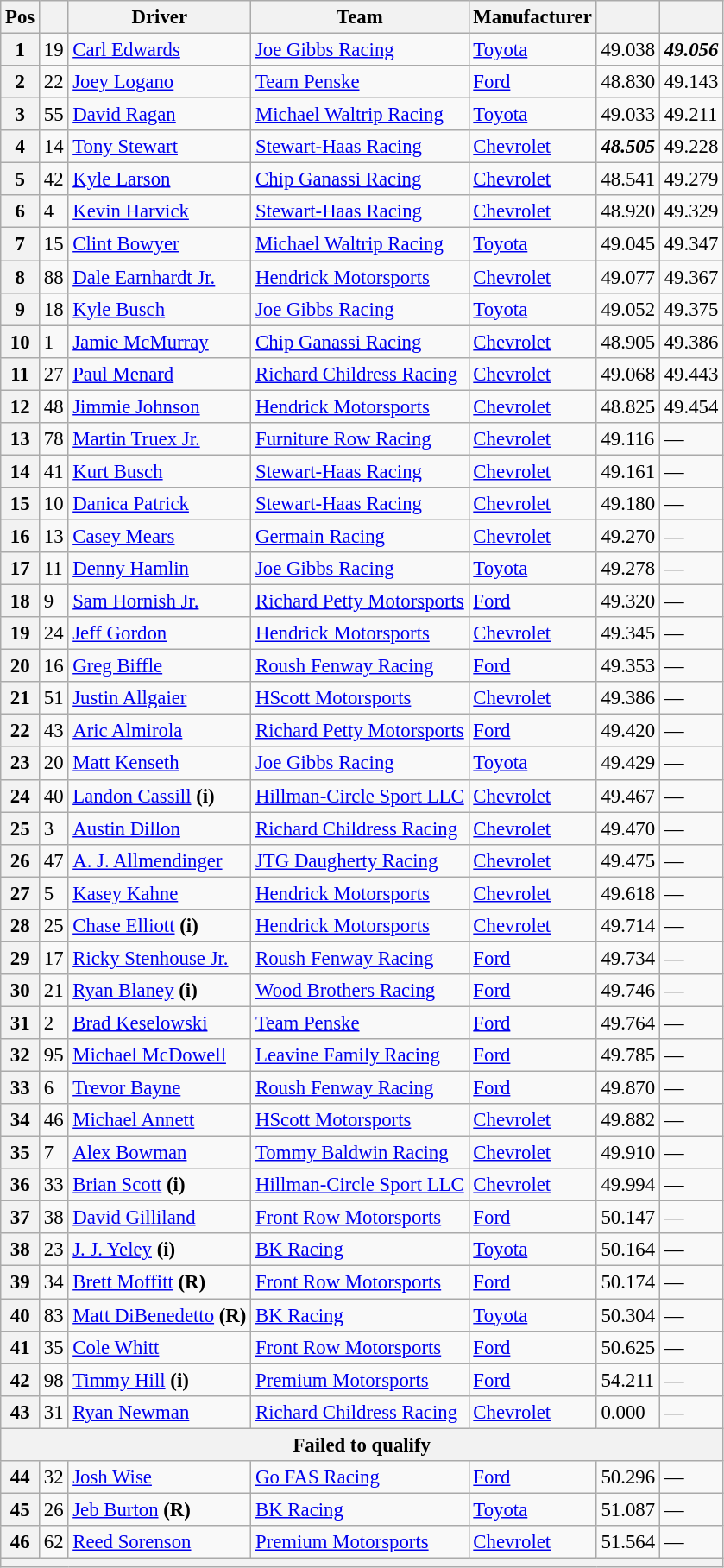<table class="wikitable" style="font-size:95%">
<tr>
<th>Pos</th>
<th></th>
<th>Driver</th>
<th>Team</th>
<th>Manufacturer</th>
<th></th>
<th></th>
</tr>
<tr>
<th>1</th>
<td>19</td>
<td><a href='#'>Carl Edwards</a></td>
<td><a href='#'>Joe Gibbs Racing</a></td>
<td><a href='#'>Toyota</a></td>
<td>49.038</td>
<td><strong><em>49.056</em></strong></td>
</tr>
<tr>
<th>2</th>
<td>22</td>
<td><a href='#'>Joey Logano</a></td>
<td><a href='#'>Team Penske</a></td>
<td><a href='#'>Ford</a></td>
<td>48.830</td>
<td>49.143</td>
</tr>
<tr>
<th>3</th>
<td>55</td>
<td><a href='#'>David Ragan</a></td>
<td><a href='#'>Michael Waltrip Racing</a></td>
<td><a href='#'>Toyota</a></td>
<td>49.033</td>
<td>49.211</td>
</tr>
<tr>
<th>4</th>
<td>14</td>
<td><a href='#'>Tony Stewart</a></td>
<td><a href='#'>Stewart-Haas Racing</a></td>
<td><a href='#'>Chevrolet</a></td>
<td><strong><em>48.505</em></strong></td>
<td>49.228</td>
</tr>
<tr>
<th>5</th>
<td>42</td>
<td><a href='#'>Kyle Larson</a></td>
<td><a href='#'>Chip Ganassi Racing</a></td>
<td><a href='#'>Chevrolet</a></td>
<td>48.541</td>
<td>49.279</td>
</tr>
<tr>
<th>6</th>
<td>4</td>
<td><a href='#'>Kevin Harvick</a></td>
<td><a href='#'>Stewart-Haas Racing</a></td>
<td><a href='#'>Chevrolet</a></td>
<td>48.920</td>
<td>49.329</td>
</tr>
<tr>
<th>7</th>
<td>15</td>
<td><a href='#'>Clint Bowyer</a></td>
<td><a href='#'>Michael Waltrip Racing</a></td>
<td><a href='#'>Toyota</a></td>
<td>49.045</td>
<td>49.347</td>
</tr>
<tr>
<th>8</th>
<td>88</td>
<td><a href='#'>Dale Earnhardt Jr.</a></td>
<td><a href='#'>Hendrick Motorsports</a></td>
<td><a href='#'>Chevrolet</a></td>
<td>49.077</td>
<td>49.367</td>
</tr>
<tr>
<th>9</th>
<td>18</td>
<td><a href='#'>Kyle Busch</a></td>
<td><a href='#'>Joe Gibbs Racing</a></td>
<td><a href='#'>Toyota</a></td>
<td>49.052</td>
<td>49.375</td>
</tr>
<tr>
<th>10</th>
<td>1</td>
<td><a href='#'>Jamie McMurray</a></td>
<td><a href='#'>Chip Ganassi Racing</a></td>
<td><a href='#'>Chevrolet</a></td>
<td>48.905</td>
<td>49.386</td>
</tr>
<tr>
<th>11</th>
<td>27</td>
<td><a href='#'>Paul Menard</a></td>
<td><a href='#'>Richard Childress Racing</a></td>
<td><a href='#'>Chevrolet</a></td>
<td>49.068</td>
<td>49.443</td>
</tr>
<tr>
<th>12</th>
<td>48</td>
<td><a href='#'>Jimmie Johnson</a></td>
<td><a href='#'>Hendrick Motorsports</a></td>
<td><a href='#'>Chevrolet</a></td>
<td>48.825</td>
<td>49.454</td>
</tr>
<tr>
<th>13</th>
<td>78</td>
<td><a href='#'>Martin Truex Jr.</a></td>
<td><a href='#'>Furniture Row Racing</a></td>
<td><a href='#'>Chevrolet</a></td>
<td>49.116</td>
<td>—</td>
</tr>
<tr>
<th>14</th>
<td>41</td>
<td><a href='#'>Kurt Busch</a></td>
<td><a href='#'>Stewart-Haas Racing</a></td>
<td><a href='#'>Chevrolet</a></td>
<td>49.161</td>
<td>—</td>
</tr>
<tr>
<th>15</th>
<td>10</td>
<td><a href='#'>Danica Patrick</a></td>
<td><a href='#'>Stewart-Haas Racing</a></td>
<td><a href='#'>Chevrolet</a></td>
<td>49.180</td>
<td>—</td>
</tr>
<tr>
<th>16</th>
<td>13</td>
<td><a href='#'>Casey Mears</a></td>
<td><a href='#'>Germain Racing</a></td>
<td><a href='#'>Chevrolet</a></td>
<td>49.270</td>
<td>—</td>
</tr>
<tr>
<th>17</th>
<td>11</td>
<td><a href='#'>Denny Hamlin</a></td>
<td><a href='#'>Joe Gibbs Racing</a></td>
<td><a href='#'>Toyota</a></td>
<td>49.278</td>
<td>—</td>
</tr>
<tr>
<th>18</th>
<td>9</td>
<td><a href='#'>Sam Hornish Jr.</a></td>
<td><a href='#'>Richard Petty Motorsports</a></td>
<td><a href='#'>Ford</a></td>
<td>49.320</td>
<td>—</td>
</tr>
<tr>
<th>19</th>
<td>24</td>
<td><a href='#'>Jeff Gordon</a></td>
<td><a href='#'>Hendrick Motorsports</a></td>
<td><a href='#'>Chevrolet</a></td>
<td>49.345</td>
<td>—</td>
</tr>
<tr>
<th>20</th>
<td>16</td>
<td><a href='#'>Greg Biffle</a></td>
<td><a href='#'>Roush Fenway Racing</a></td>
<td><a href='#'>Ford</a></td>
<td>49.353</td>
<td>—</td>
</tr>
<tr>
<th>21</th>
<td>51</td>
<td><a href='#'>Justin Allgaier</a></td>
<td><a href='#'>HScott Motorsports</a></td>
<td><a href='#'>Chevrolet</a></td>
<td>49.386</td>
<td>—</td>
</tr>
<tr>
<th>22</th>
<td>43</td>
<td><a href='#'>Aric Almirola</a></td>
<td><a href='#'>Richard Petty Motorsports</a></td>
<td><a href='#'>Ford</a></td>
<td>49.420</td>
<td>—</td>
</tr>
<tr>
<th>23</th>
<td>20</td>
<td><a href='#'>Matt Kenseth</a></td>
<td><a href='#'>Joe Gibbs Racing</a></td>
<td><a href='#'>Toyota</a></td>
<td>49.429</td>
<td>—</td>
</tr>
<tr>
<th>24</th>
<td>40</td>
<td><a href='#'>Landon Cassill</a> <strong>(i)</strong></td>
<td><a href='#'>Hillman-Circle Sport LLC</a></td>
<td><a href='#'>Chevrolet</a></td>
<td>49.467</td>
<td>—</td>
</tr>
<tr>
<th>25</th>
<td>3</td>
<td><a href='#'>Austin Dillon</a></td>
<td><a href='#'>Richard Childress Racing</a></td>
<td><a href='#'>Chevrolet</a></td>
<td>49.470</td>
<td>—</td>
</tr>
<tr>
<th>26</th>
<td>47</td>
<td><a href='#'>A. J. Allmendinger</a></td>
<td><a href='#'>JTG Daugherty Racing</a></td>
<td><a href='#'>Chevrolet</a></td>
<td>49.475</td>
<td>—</td>
</tr>
<tr>
<th>27</th>
<td>5</td>
<td><a href='#'>Kasey Kahne</a></td>
<td><a href='#'>Hendrick Motorsports</a></td>
<td><a href='#'>Chevrolet</a></td>
<td>49.618</td>
<td>—</td>
</tr>
<tr>
<th>28</th>
<td>25</td>
<td><a href='#'>Chase Elliott</a> <strong>(i)</strong></td>
<td><a href='#'>Hendrick Motorsports</a></td>
<td><a href='#'>Chevrolet</a></td>
<td>49.714</td>
<td>—</td>
</tr>
<tr>
<th>29</th>
<td>17</td>
<td><a href='#'>Ricky Stenhouse Jr.</a></td>
<td><a href='#'>Roush Fenway Racing</a></td>
<td><a href='#'>Ford</a></td>
<td>49.734</td>
<td>—</td>
</tr>
<tr>
<th>30</th>
<td>21</td>
<td><a href='#'>Ryan Blaney</a> <strong>(i)</strong></td>
<td><a href='#'>Wood Brothers Racing</a></td>
<td><a href='#'>Ford</a></td>
<td>49.746</td>
<td>—</td>
</tr>
<tr>
<th>31</th>
<td>2</td>
<td><a href='#'>Brad Keselowski</a></td>
<td><a href='#'>Team Penske</a></td>
<td><a href='#'>Ford</a></td>
<td>49.764</td>
<td>—</td>
</tr>
<tr>
<th>32</th>
<td>95</td>
<td><a href='#'>Michael McDowell</a></td>
<td><a href='#'>Leavine Family Racing</a></td>
<td><a href='#'>Ford</a></td>
<td>49.785</td>
<td>—</td>
</tr>
<tr>
<th>33</th>
<td>6</td>
<td><a href='#'>Trevor Bayne</a></td>
<td><a href='#'>Roush Fenway Racing</a></td>
<td><a href='#'>Ford</a></td>
<td>49.870</td>
<td>—</td>
</tr>
<tr>
<th>34</th>
<td>46</td>
<td><a href='#'>Michael Annett</a></td>
<td><a href='#'>HScott Motorsports</a></td>
<td><a href='#'>Chevrolet</a></td>
<td>49.882</td>
<td>—</td>
</tr>
<tr>
<th>35</th>
<td>7</td>
<td><a href='#'>Alex Bowman</a></td>
<td><a href='#'>Tommy Baldwin Racing</a></td>
<td><a href='#'>Chevrolet</a></td>
<td>49.910</td>
<td>—</td>
</tr>
<tr>
<th>36</th>
<td>33</td>
<td><a href='#'>Brian Scott</a> <strong>(i)</strong></td>
<td><a href='#'>Hillman-Circle Sport LLC</a></td>
<td><a href='#'>Chevrolet</a></td>
<td>49.994</td>
<td>—</td>
</tr>
<tr>
<th>37</th>
<td>38</td>
<td><a href='#'>David Gilliland</a></td>
<td><a href='#'>Front Row Motorsports</a></td>
<td><a href='#'>Ford</a></td>
<td>50.147</td>
<td>—</td>
</tr>
<tr>
<th>38</th>
<td>23</td>
<td><a href='#'>J. J. Yeley</a> <strong>(i)</strong></td>
<td><a href='#'>BK Racing</a></td>
<td><a href='#'>Toyota</a></td>
<td>50.164</td>
<td>—</td>
</tr>
<tr>
<th>39</th>
<td>34</td>
<td><a href='#'>Brett Moffitt</a> <strong>(R)</strong></td>
<td><a href='#'>Front Row Motorsports</a></td>
<td><a href='#'>Ford</a></td>
<td>50.174</td>
<td>—</td>
</tr>
<tr>
<th>40</th>
<td>83</td>
<td><a href='#'>Matt DiBenedetto</a> <strong>(R)</strong></td>
<td><a href='#'>BK Racing</a></td>
<td><a href='#'>Toyota</a></td>
<td>50.304</td>
<td>—</td>
</tr>
<tr>
<th>41</th>
<td>35</td>
<td><a href='#'>Cole Whitt</a></td>
<td><a href='#'>Front Row Motorsports</a></td>
<td><a href='#'>Ford</a></td>
<td>50.625</td>
<td>—</td>
</tr>
<tr>
<th>42</th>
<td>98</td>
<td><a href='#'>Timmy Hill</a> <strong>(i)</strong></td>
<td><a href='#'>Premium Motorsports</a></td>
<td><a href='#'>Ford</a></td>
<td>54.211</td>
<td>—</td>
</tr>
<tr>
<th>43</th>
<td>31</td>
<td><a href='#'>Ryan Newman</a></td>
<td><a href='#'>Richard Childress Racing</a></td>
<td><a href='#'>Chevrolet</a></td>
<td>0.000</td>
<td>—</td>
</tr>
<tr>
<th colspan="7">Failed to qualify</th>
</tr>
<tr>
<th>44</th>
<td>32</td>
<td><a href='#'>Josh Wise</a></td>
<td><a href='#'>Go FAS Racing</a></td>
<td><a href='#'>Ford</a></td>
<td>50.296</td>
<td>—</td>
</tr>
<tr>
<th>45</th>
<td>26</td>
<td><a href='#'>Jeb Burton</a> <strong>(R)</strong></td>
<td><a href='#'>BK Racing</a></td>
<td><a href='#'>Toyota</a></td>
<td>51.087</td>
<td>—</td>
</tr>
<tr>
<th>46</th>
<td>62</td>
<td><a href='#'>Reed Sorenson</a></td>
<td><a href='#'>Premium Motorsports</a></td>
<td><a href='#'>Chevrolet</a></td>
<td>51.564</td>
<td>—</td>
</tr>
<tr>
<th colspan="7"></th>
</tr>
</table>
